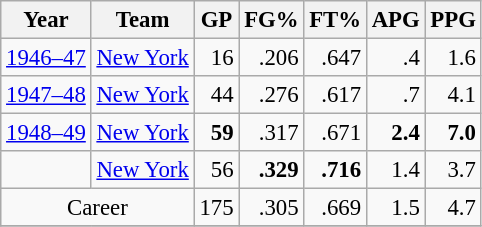<table class="wikitable sortable" style="font-size:95%; text-align:right;">
<tr>
<th>Year</th>
<th>Team</th>
<th>GP</th>
<th>FG%</th>
<th>FT%</th>
<th>APG</th>
<th>PPG</th>
</tr>
<tr>
<td style="text-align:left;"><a href='#'>1946–47</a></td>
<td style="text-align:left;"><a href='#'>New York</a></td>
<td>16</td>
<td>.206</td>
<td>.647</td>
<td>.4</td>
<td>1.6</td>
</tr>
<tr>
<td style="text-align:left;"><a href='#'>1947–48</a></td>
<td style="text-align:left;"><a href='#'>New York</a></td>
<td>44</td>
<td>.276</td>
<td>.617</td>
<td>.7</td>
<td>4.1</td>
</tr>
<tr>
<td style="text-align:left;"><a href='#'>1948–49</a></td>
<td style="text-align:left;"><a href='#'>New York</a></td>
<td><strong>59</strong></td>
<td>.317</td>
<td>.671</td>
<td><strong>2.4</strong></td>
<td><strong>7.0</strong></td>
</tr>
<tr>
<td style="text-align:left;"></td>
<td style="text-align:left;"><a href='#'>New York</a></td>
<td>56</td>
<td><strong>.329</strong></td>
<td><strong>.716</strong></td>
<td>1.4</td>
<td>3.7</td>
</tr>
<tr>
<td style="text-align:center;" colspan="2">Career</td>
<td>175</td>
<td>.305</td>
<td>.669</td>
<td>1.5</td>
<td>4.7</td>
</tr>
<tr>
</tr>
</table>
